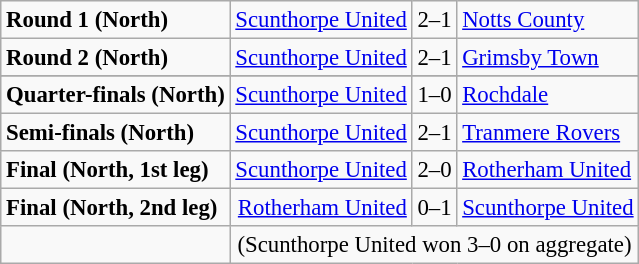<table class="wikitable" style="font-size: 95%;">
<tr>
<td><strong>Round 1 (North)</strong></td>
<td align=right><a href='#'>Scunthorpe United</a></td>
<td>2–1</td>
<td><a href='#'>Notts County</a></td>
</tr>
<tr>
<td><strong>Round 2 (North)</strong></td>
<td align=right><a href='#'>Scunthorpe United</a></td>
<td>2–1</td>
<td><a href='#'>Grimsby Town</a></td>
</tr>
<tr>
</tr>
<tr>
<td><strong>Quarter-finals (North)</strong></td>
<td align=right><a href='#'>Scunthorpe United</a></td>
<td>1–0</td>
<td><a href='#'>Rochdale</a></td>
</tr>
<tr>
<td><strong>Semi-finals (North)</strong></td>
<td align=right><a href='#'>Scunthorpe United</a></td>
<td>2–1</td>
<td><a href='#'>Tranmere Rovers</a></td>
</tr>
<tr>
<td><strong>Final (North, 1st leg)</strong></td>
<td align=right><a href='#'>Scunthorpe United</a></td>
<td>2–0</td>
<td><a href='#'>Rotherham United</a></td>
</tr>
<tr>
<td><strong>Final (North, 2nd leg)</strong></td>
<td align=right><a href='#'>Rotherham United</a></td>
<td>0–1</td>
<td><a href='#'>Scunthorpe United</a></td>
</tr>
<tr>
<td> </td>
<td colspan=4 align=center>(Scunthorpe United won 3–0 on aggregate)</td>
</tr>
</table>
